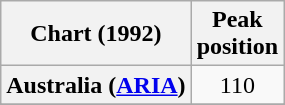<table class="wikitable sortable plainrowheaders" style="text-align:center">
<tr>
<th scope="col">Chart (1992)</th>
<th scope="col">Peak<br>position</th>
</tr>
<tr>
<th scope="row">Australia (<a href='#'>ARIA</a>)</th>
<td align="center">110</td>
</tr>
<tr>
</tr>
<tr>
</tr>
<tr>
</tr>
<tr>
</tr>
</table>
